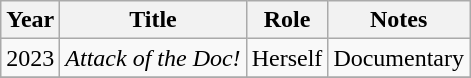<table class="wikitable sortable">
<tr>
<th>Year</th>
<th>Title</th>
<th>Role</th>
<th class="unsortable">Notes</th>
</tr>
<tr>
<td>2023</td>
<td><em>Attack of the Doc!</em></td>
<td>Herself</td>
<td>Documentary</td>
</tr>
<tr>
</tr>
</table>
